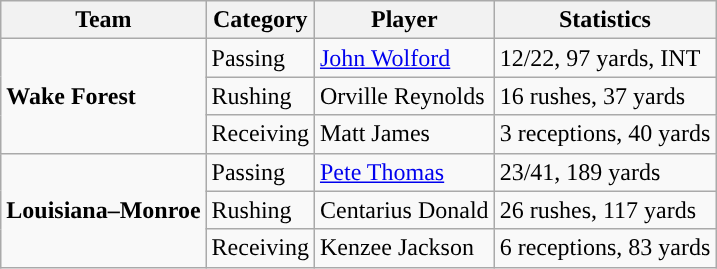<table class="wikitable" style="float: left;">
<tr>
<th>Team</th>
<th>Category</th>
<th>Player</th>
<th>Statistics</th>
</tr>
<tr>
<td rowspan=3><strong>Wake Forest</strong></td>
<td>Passing</td>
<td><a href='#'>John Wolford</a></td>
<td>12/22, 97 yards, INT</td>
</tr>
<tr>
<td>Rushing</td>
<td>Orville Reynolds</td>
<td>16 rushes, 37 yards</td>
</tr>
<tr>
<td>Receiving</td>
<td>Matt James</td>
<td>3 receptions, 40 yards</td>
</tr>
<tr>
<td rowspan=3><strong>Louisiana–Monroe</strong></td>
<td>Passing</td>
<td><a href='#'>Pete Thomas</a></td>
<td>23/41, 189 yards</td>
</tr>
<tr>
<td>Rushing</td>
<td>Centarius Donald</td>
<td>26 rushes, 117 yards</td>
</tr>
<tr>
<td>Receiving</td>
<td>Kenzee Jackson</td>
<td>6 receptions, 83 yards</td>
</tr>
</table>
